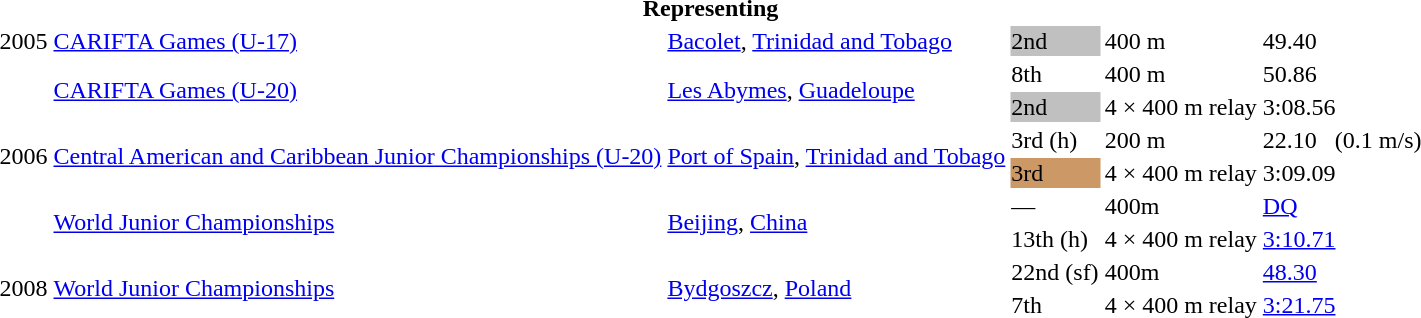<table>
<tr>
<th colspan="6">Representing </th>
</tr>
<tr>
<td>2005</td>
<td><a href='#'>CARIFTA Games (U-17)</a></td>
<td><a href='#'>Bacolet</a>, <a href='#'>Trinidad and Tobago</a></td>
<td bgcolor=silver>2nd</td>
<td>400 m</td>
<td>49.40</td>
</tr>
<tr>
<td rowspan = "6">2006</td>
<td rowspan = "2"><a href='#'>CARIFTA Games (U-20)</a></td>
<td rowspan = "2"><a href='#'>Les Abymes</a>, <a href='#'>Guadeloupe</a></td>
<td>8th</td>
<td>400 m</td>
<td>50.86</td>
</tr>
<tr>
<td bgcolor=silver>2nd</td>
<td>4 × 400 m relay</td>
<td>3:08.56</td>
</tr>
<tr>
<td rowspan = "2"><a href='#'>Central American and Caribbean Junior Championships (U-20)</a></td>
<td rowspan = "2"><a href='#'>Port of Spain</a>, <a href='#'>Trinidad and Tobago</a></td>
<td>3rd (h)</td>
<td>200 m</td>
<td>22.10   (0.1 m/s)</td>
</tr>
<tr>
<td bgcolor=cc9966>3rd</td>
<td>4 × 400 m relay</td>
<td>3:09.09</td>
</tr>
<tr>
<td rowspan=2><a href='#'>World Junior Championships</a></td>
<td rowspan=2><a href='#'>Beijing</a>, <a href='#'>China</a></td>
<td>—</td>
<td>400m</td>
<td><a href='#'>DQ</a></td>
</tr>
<tr>
<td>13th (h)</td>
<td>4 × 400 m relay</td>
<td><a href='#'>3:10.71</a></td>
</tr>
<tr>
<td rowspan=2>2008</td>
<td rowspan=2><a href='#'>World Junior Championships</a></td>
<td rowspan=2><a href='#'>Bydgoszcz</a>, <a href='#'>Poland</a></td>
<td>22nd (sf)</td>
<td>400m</td>
<td><a href='#'>48.30</a></td>
</tr>
<tr>
<td>7th</td>
<td>4 × 400 m relay</td>
<td><a href='#'>3:21.75</a></td>
</tr>
</table>
